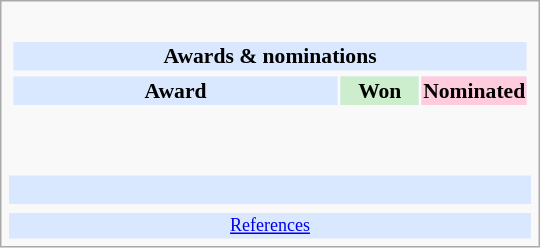<table class="infobox" style="width: 25em; text-align: left; font-size: 90%; vertical-align: middle;">
<tr>
</tr>
<tr>
<td colspan=3><br><table class="collapsible collapsed" width=100%>
<tr>
<th colspan=3 style="background-color: #D9E8FF; text-align: center;">Awards & nominations</th>
</tr>
<tr>
</tr>
<tr style="background:#d9e8ff; text-align:center;">
<td style="text-align:center;"><strong>Award</strong></td>
<td style="text-align:center; background:#cec; text-size:0.9em; width:50px;"><strong>Won</strong></td>
<td style="text-align:center; background:#fcd; text-size:0.9em; width:50px;"><strong>Nominated</strong></td>
</tr>
<tr>
<td style="text-align:center;"><br></td>
<td></td>
<td></td>
</tr>
<tr>
<td style="text-align:center;"><br></td>
<td></td>
<td></td>
</tr>
</table>
</td>
</tr>
<tr style="background:#d9e8ff;">
<td style="text-align:center;" colspan="3"><br></td>
</tr>
<tr>
<td></td>
<td></td>
<td></td>
</tr>
<tr style="background:#d9e8ff;">
<td colspan="3" style="font-size: smaller; text-align:center;"><a href='#'>References</a></td>
</tr>
</table>
